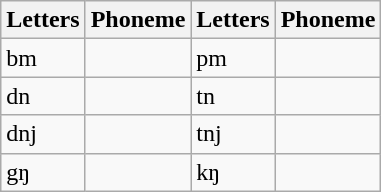<table class="wikitable">
<tr>
<th>Letters</th>
<th>Phoneme</th>
<th>Letters</th>
<th>Phoneme</th>
</tr>
<tr>
<td>bm</td>
<td></td>
<td>pm</td>
<td></td>
</tr>
<tr>
<td>dn</td>
<td></td>
<td>tn</td>
<td></td>
</tr>
<tr>
<td>dnj</td>
<td></td>
<td>tnj</td>
<td></td>
</tr>
<tr>
<td>gŋ</td>
<td></td>
<td>kŋ</td>
<td></td>
</tr>
</table>
